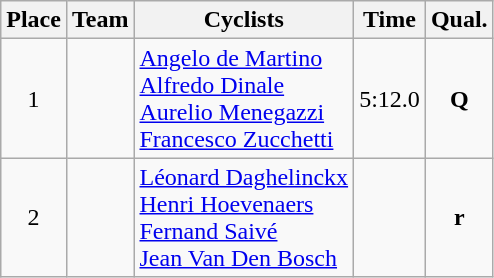<table class=wikitable style="text-align:center">
<tr>
<th>Place</th>
<th>Team</th>
<th>Cyclists</th>
<th>Time</th>
<th>Qual.</th>
</tr>
<tr>
<td>1</td>
<td align=left></td>
<td align=left><a href='#'>Angelo de Martino</a> <br> <a href='#'>Alfredo Dinale</a> <br> <a href='#'>Aurelio Menegazzi</a> <br> <a href='#'>Francesco Zucchetti</a></td>
<td>5:12.0</td>
<td><strong>Q</strong></td>
</tr>
<tr>
<td>2</td>
<td align=left></td>
<td align=left><a href='#'>Léonard Daghelinckx</a> <br> <a href='#'>Henri Hoevenaers</a> <br> <a href='#'>Fernand Saivé</a> <br> <a href='#'>Jean Van Den Bosch</a></td>
<td></td>
<td><strong>r</strong></td>
</tr>
</table>
